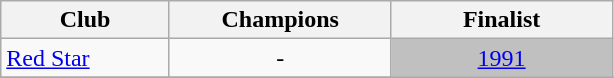<table class="wikitable">
<tr>
<th style="width:16%;">Club</th>
<th style="width:21%;">Champions</th>
<th style="width:21%;">Finalist</th>
</tr>
<tr>
<td><a href='#'>Red Star</a></td>
<td style="text-align:center">-</td>
<td style="text-align:center" bgcolor="silver"><a href='#'>1991</a></td>
</tr>
<tr>
</tr>
</table>
